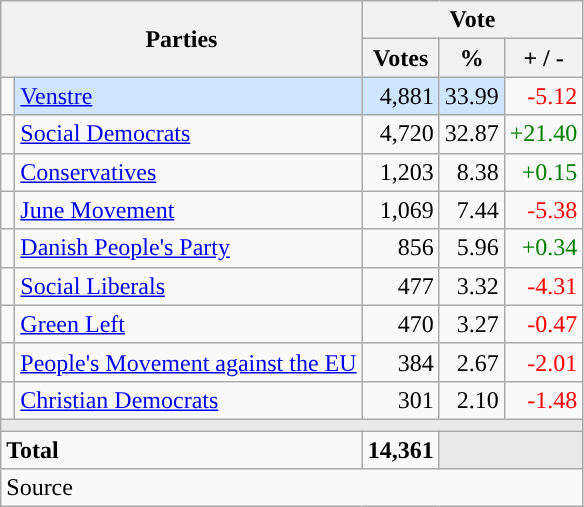<table class="wikitable" style="text-align:right;">
<tr>
<th style="text-align:centre;" rowspan="2" colspan="2" width="225">Parties</th>
<th colspan="3">Vote</th>
</tr>
<tr>
<th width="15">Votes</th>
<th width="15">%</th>
<th width="15">+ / -</th>
</tr>
<tr>
<td width="2" style="color:inherit;background:"></td>
<td bgcolor=#cfe5fe   align="left"><a href='#'>Venstre</a></td>
<td bgcolor=#cfe5fe>4,881</td>
<td bgcolor=#cfe5fe>33.99</td>
<td style=color:red;>-5.12</td>
</tr>
<tr>
<td width="2" style="color:inherit;background:"></td>
<td align="left"><a href='#'>Social Democrats</a></td>
<td>4,720</td>
<td>32.87</td>
<td style=color:green;>+21.40</td>
</tr>
<tr>
<td width="2" style="color:inherit;background:"></td>
<td align="left"><a href='#'>Conservatives</a></td>
<td>1,203</td>
<td>8.38</td>
<td style=color:green;>+0.15</td>
</tr>
<tr>
<td width="2" style="color:inherit;background:"></td>
<td align="left"><a href='#'>June Movement</a></td>
<td>1,069</td>
<td>7.44</td>
<td style=color:red;>-5.38</td>
</tr>
<tr>
<td width="2" style="color:inherit;background:"></td>
<td align="left"><a href='#'>Danish People's Party</a></td>
<td>856</td>
<td>5.96</td>
<td style=color:green;>+0.34</td>
</tr>
<tr>
<td width="2" style="color:inherit;background:"></td>
<td align="left"><a href='#'>Social Liberals</a></td>
<td>477</td>
<td>3.32</td>
<td style=color:red;>-4.31</td>
</tr>
<tr>
<td width="2" style="color:inherit;background:"></td>
<td align="left"><a href='#'>Green Left</a></td>
<td>470</td>
<td>3.27</td>
<td style=color:red;>-0.47</td>
</tr>
<tr>
<td width="2" style="color:inherit;background:"></td>
<td align="left"><a href='#'>People's Movement against the EU</a></td>
<td>384</td>
<td>2.67</td>
<td style=color:red;>-2.01</td>
</tr>
<tr>
<td width="2" style="color:inherit;background:"></td>
<td align="left"><a href='#'>Christian Democrats</a></td>
<td>301</td>
<td>2.10</td>
<td style=color:red;>-1.48</td>
</tr>
<tr>
<td colspan="7" bgcolor="#E9E9E9"></td>
</tr>
<tr>
<td align="left" colspan="2"><strong>Total</strong></td>
<td><strong>14,361</strong></td>
<td bgcolor="#E9E9E9" colspan="2"></td>
</tr>
<tr>
<td align="left" colspan="6">Source</td>
</tr>
</table>
